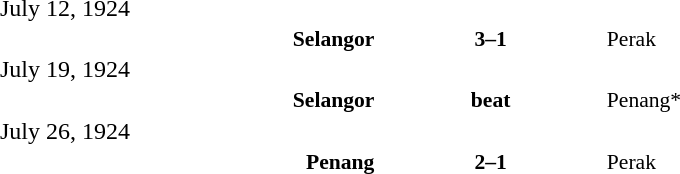<table width=100% cellspacing=1>
<tr>
<th width=20%></th>
<th width=12%></th>
<th width=20%></th>
<th></th>
</tr>
<tr>
<td>July 12, 1924</td>
</tr>
<tr style=font-size:90%>
<td align=right><strong>Selangor</strong></td>
<td align=center><strong>3–1</strong></td>
<td>Perak</td>
<td></td>
<td></td>
</tr>
<tr>
<td>July 19, 1924</td>
</tr>
<tr style=font-size:90%>
<td align=right><strong>Selangor</strong></td>
<td align=center><strong>beat</strong></td>
<td>Penang*</td>
<td></td>
<td></td>
</tr>
<tr>
<td>July 26, 1924</td>
</tr>
<tr style=font-size:90%>
<td align=right><strong>Penang</strong></td>
<td align=center><strong>2–1</strong></td>
<td>Perak</td>
<td></td>
<td></td>
</tr>
<tr>
</tr>
</table>
